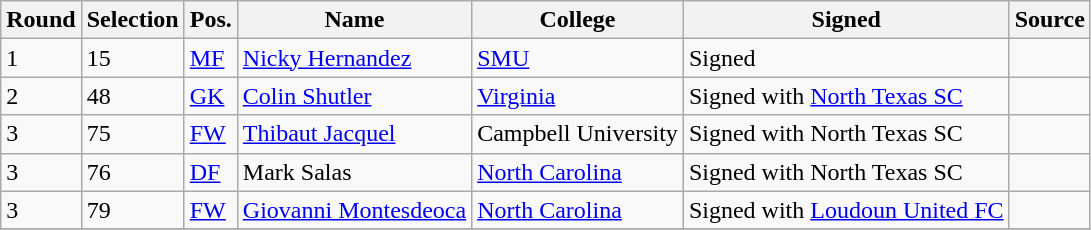<table class="wikitable">
<tr>
<th>Round</th>
<th>Selection</th>
<th>Pos.</th>
<th>Name</th>
<th>College</th>
<th>Signed</th>
<th>Source</th>
</tr>
<tr>
<td>1</td>
<td>15 </td>
<td><a href='#'>MF</a></td>
<td> <a href='#'>Nicky Hernandez</a></td>
<td><a href='#'>SMU</a></td>
<td>Signed</td>
<td></td>
</tr>
<tr>
<td>2</td>
<td>48</td>
<td><a href='#'>GK</a></td>
<td> <a href='#'>Colin Shutler</a></td>
<td><a href='#'>Virginia</a></td>
<td>Signed with <a href='#'>North Texas SC</a></td>
<td></td>
</tr>
<tr>
<td>3</td>
<td>75</td>
<td><a href='#'>FW</a></td>
<td> <a href='#'>Thibaut Jacquel</a></td>
<td>Campbell University</td>
<td>Signed with North Texas SC</td>
<td></td>
</tr>
<tr>
<td>3</td>
<td>76</td>
<td><a href='#'>DF</a></td>
<td> Mark Salas</td>
<td><a href='#'>North Carolina</a></td>
<td>Signed with North Texas SC</td>
<td></td>
</tr>
<tr>
<td>3</td>
<td>79</td>
<td><a href='#'>FW</a></td>
<td> <a href='#'>Giovanni Montesdeoca</a></td>
<td><a href='#'>North Carolina</a></td>
<td>Signed with <a href='#'>Loudoun United FC</a></td>
<td></td>
</tr>
<tr>
</tr>
</table>
